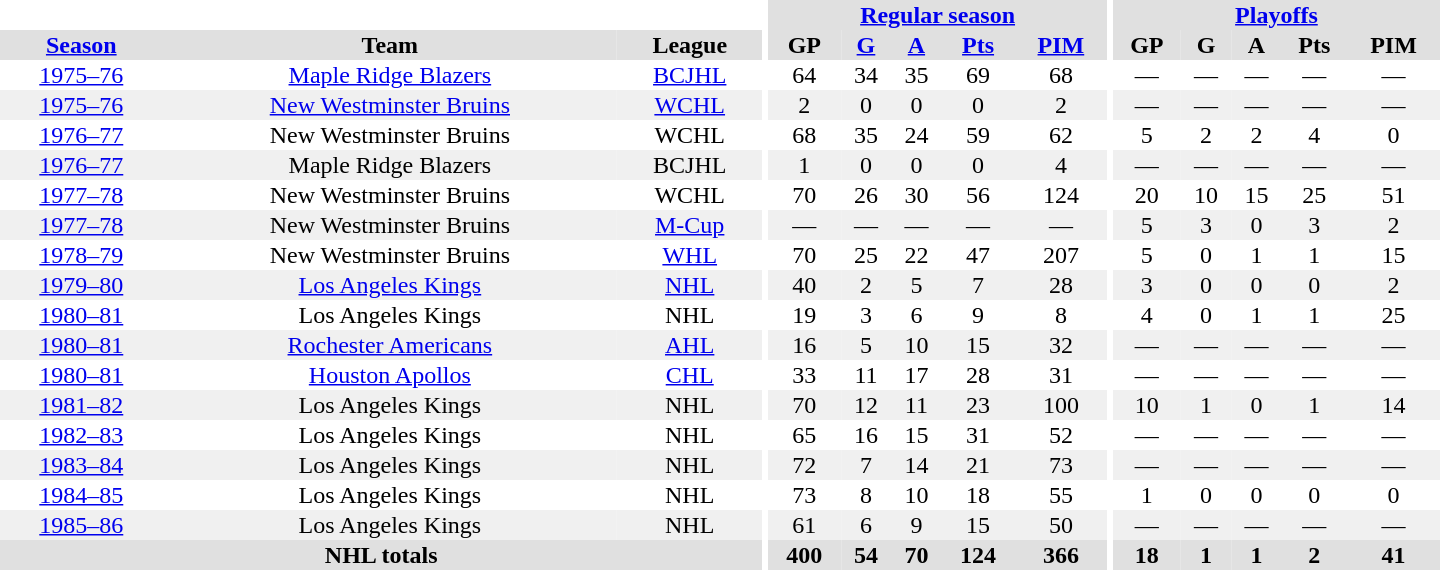<table border="0" cellpadding="1" cellspacing="0" style="text-align:center; width:60em">
<tr bgcolor="#e0e0e0">
<th colspan="3" bgcolor="#ffffff"></th>
<th rowspan="100" bgcolor="#ffffff"></th>
<th colspan="5"><a href='#'>Regular season</a></th>
<th rowspan="100" bgcolor="#ffffff"></th>
<th colspan="5"><a href='#'>Playoffs</a></th>
</tr>
<tr bgcolor="#e0e0e0">
<th><a href='#'>Season</a></th>
<th>Team</th>
<th>League</th>
<th>GP</th>
<th><a href='#'>G</a></th>
<th><a href='#'>A</a></th>
<th><a href='#'>Pts</a></th>
<th><a href='#'>PIM</a></th>
<th>GP</th>
<th>G</th>
<th>A</th>
<th>Pts</th>
<th>PIM</th>
</tr>
<tr>
<td><a href='#'>1975–76</a></td>
<td><a href='#'>Maple Ridge Blazers</a></td>
<td><a href='#'>BCJHL</a></td>
<td>64</td>
<td>34</td>
<td>35</td>
<td>69</td>
<td>68</td>
<td>—</td>
<td>—</td>
<td>—</td>
<td>—</td>
<td>—</td>
</tr>
<tr bgcolor="#f0f0f0">
<td><a href='#'>1975–76</a></td>
<td><a href='#'>New Westminster Bruins</a></td>
<td><a href='#'>WCHL</a></td>
<td>2</td>
<td>0</td>
<td>0</td>
<td>0</td>
<td>2</td>
<td>—</td>
<td>—</td>
<td>—</td>
<td>—</td>
<td>—</td>
</tr>
<tr>
<td><a href='#'>1976–77</a></td>
<td>New Westminster Bruins</td>
<td>WCHL</td>
<td>68</td>
<td>35</td>
<td>24</td>
<td>59</td>
<td>62</td>
<td>5</td>
<td>2</td>
<td>2</td>
<td>4</td>
<td>0</td>
</tr>
<tr bgcolor="#f0f0f0">
<td><a href='#'>1976–77</a></td>
<td>Maple Ridge Blazers</td>
<td>BCJHL</td>
<td>1</td>
<td>0</td>
<td>0</td>
<td>0</td>
<td>4</td>
<td>—</td>
<td>—</td>
<td>—</td>
<td>—</td>
<td>—</td>
</tr>
<tr>
<td><a href='#'>1977–78</a></td>
<td>New Westminster Bruins</td>
<td>WCHL</td>
<td>70</td>
<td>26</td>
<td>30</td>
<td>56</td>
<td>124</td>
<td>20</td>
<td>10</td>
<td>15</td>
<td>25</td>
<td>51</td>
</tr>
<tr bgcolor="#f0f0f0">
<td><a href='#'>1977–78</a></td>
<td>New Westminster Bruins</td>
<td><a href='#'>M-Cup</a></td>
<td>—</td>
<td>—</td>
<td>—</td>
<td>—</td>
<td>—</td>
<td>5</td>
<td>3</td>
<td>0</td>
<td>3</td>
<td>2</td>
</tr>
<tr>
<td><a href='#'>1978–79</a></td>
<td>New Westminster Bruins</td>
<td><a href='#'>WHL</a></td>
<td>70</td>
<td>25</td>
<td>22</td>
<td>47</td>
<td>207</td>
<td>5</td>
<td>0</td>
<td>1</td>
<td>1</td>
<td>15</td>
</tr>
<tr bgcolor="#f0f0f0">
<td><a href='#'>1979–80</a></td>
<td><a href='#'>Los Angeles Kings</a></td>
<td><a href='#'>NHL</a></td>
<td>40</td>
<td>2</td>
<td>5</td>
<td>7</td>
<td>28</td>
<td>3</td>
<td>0</td>
<td>0</td>
<td>0</td>
<td>2</td>
</tr>
<tr>
<td><a href='#'>1980–81</a></td>
<td>Los Angeles Kings</td>
<td>NHL</td>
<td>19</td>
<td>3</td>
<td>6</td>
<td>9</td>
<td>8</td>
<td>4</td>
<td>0</td>
<td>1</td>
<td>1</td>
<td>25</td>
</tr>
<tr bgcolor="#f0f0f0">
<td><a href='#'>1980–81</a></td>
<td><a href='#'>Rochester Americans</a></td>
<td><a href='#'>AHL</a></td>
<td>16</td>
<td>5</td>
<td>10</td>
<td>15</td>
<td>32</td>
<td>—</td>
<td>—</td>
<td>—</td>
<td>—</td>
<td>—</td>
</tr>
<tr>
<td><a href='#'>1980–81</a></td>
<td><a href='#'>Houston Apollos</a></td>
<td><a href='#'>CHL</a></td>
<td>33</td>
<td>11</td>
<td>17</td>
<td>28</td>
<td>31</td>
<td>—</td>
<td>—</td>
<td>—</td>
<td>—</td>
<td>—</td>
</tr>
<tr bgcolor="#f0f0f0">
<td><a href='#'>1981–82</a></td>
<td>Los Angeles Kings</td>
<td>NHL</td>
<td>70</td>
<td>12</td>
<td>11</td>
<td>23</td>
<td>100</td>
<td>10</td>
<td>1</td>
<td>0</td>
<td>1</td>
<td>14</td>
</tr>
<tr>
<td><a href='#'>1982–83</a></td>
<td>Los Angeles Kings</td>
<td>NHL</td>
<td>65</td>
<td>16</td>
<td>15</td>
<td>31</td>
<td>52</td>
<td>—</td>
<td>—</td>
<td>—</td>
<td>—</td>
<td>—</td>
</tr>
<tr bgcolor="#f0f0f0">
<td><a href='#'>1983–84</a></td>
<td>Los Angeles Kings</td>
<td>NHL</td>
<td>72</td>
<td>7</td>
<td>14</td>
<td>21</td>
<td>73</td>
<td>—</td>
<td>—</td>
<td>—</td>
<td>—</td>
<td>—</td>
</tr>
<tr>
<td><a href='#'>1984–85</a></td>
<td>Los Angeles Kings</td>
<td>NHL</td>
<td>73</td>
<td>8</td>
<td>10</td>
<td>18</td>
<td>55</td>
<td>1</td>
<td>0</td>
<td>0</td>
<td>0</td>
<td>0</td>
</tr>
<tr bgcolor="#f0f0f0">
<td><a href='#'>1985–86</a></td>
<td>Los Angeles Kings</td>
<td>NHL</td>
<td>61</td>
<td>6</td>
<td>9</td>
<td>15</td>
<td>50</td>
<td>—</td>
<td>—</td>
<td>—</td>
<td>—</td>
<td>—</td>
</tr>
<tr bgcolor="#e0e0e0">
<th colspan="3">NHL totals</th>
<th>400</th>
<th>54</th>
<th>70</th>
<th>124</th>
<th>366</th>
<th>18</th>
<th>1</th>
<th>1</th>
<th>2</th>
<th>41</th>
</tr>
</table>
